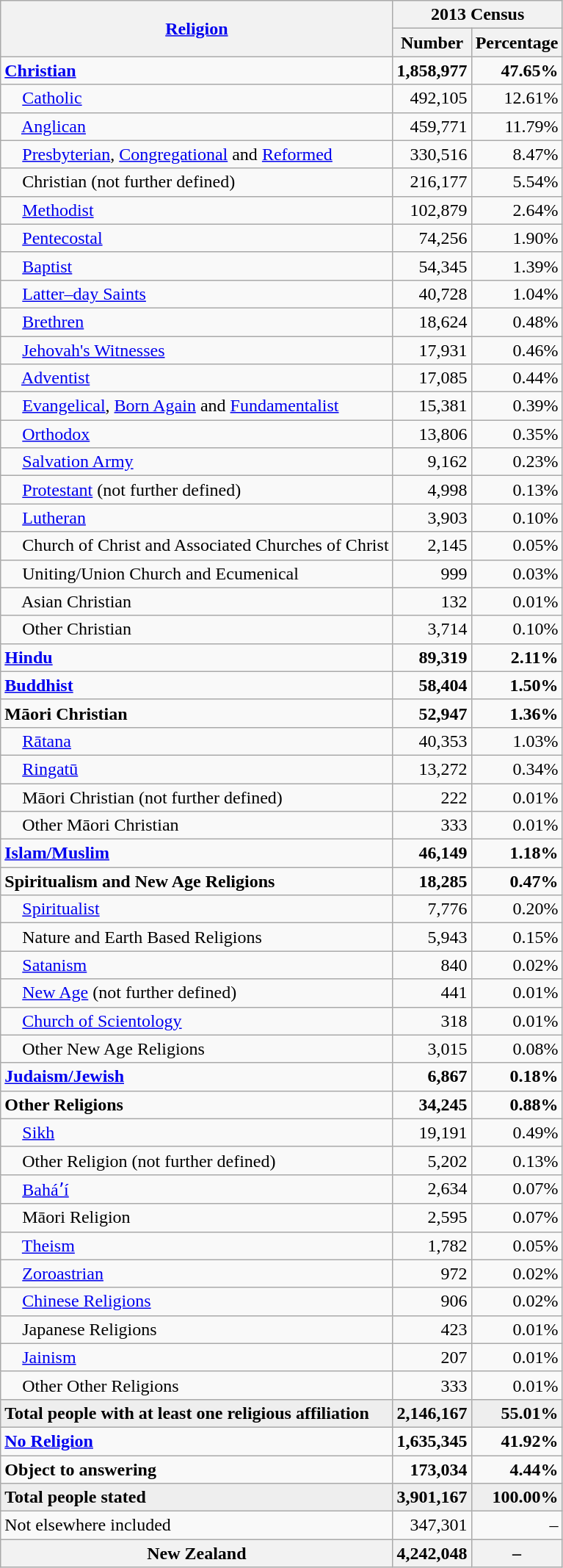<table class="wikitable">
<tr>
<th rowspan=2><a href='#'>Religion</a></th>
<th colspan=2>2013 Census</th>
</tr>
<tr>
<th>Number</th>
<th>Percentage</th>
</tr>
<tr align=right>
<td align=left><strong><a href='#'>Christian</a></strong></td>
<td><strong>1,858,977</strong></td>
<td><strong>47.65%</strong></td>
</tr>
<tr align=right>
<td align=left>    <a href='#'>Catholic</a></td>
<td>492,105</td>
<td>12.61%</td>
</tr>
<tr align=right>
<td align=left>    <a href='#'>Anglican</a></td>
<td>459,771</td>
<td>11.79%</td>
</tr>
<tr align=right>
<td align=left>    <a href='#'>Presbyterian</a>, <a href='#'>Congregational</a> and <a href='#'>Reformed</a></td>
<td>330,516</td>
<td>8.47%</td>
</tr>
<tr align=right>
<td align=left>    Christian (not further defined)</td>
<td>216,177</td>
<td>5.54%</td>
</tr>
<tr align=right>
<td align=left>    <a href='#'>Methodist</a></td>
<td>102,879</td>
<td>2.64%</td>
</tr>
<tr align=right>
<td align=left>    <a href='#'>Pentecostal</a></td>
<td>74,256</td>
<td>1.90%</td>
</tr>
<tr align=right>
<td align=left>    <a href='#'>Baptist</a></td>
<td>54,345</td>
<td>1.39%</td>
</tr>
<tr align=right>
<td align=left>    <a href='#'>Latter–day Saints</a></td>
<td>40,728</td>
<td>1.04%</td>
</tr>
<tr align=right>
<td align=left>    <a href='#'>Brethren</a></td>
<td>18,624</td>
<td>0.48%</td>
</tr>
<tr align=right>
<td align=left>    <a href='#'>Jehovah's Witnesses</a></td>
<td>17,931</td>
<td>0.46%</td>
</tr>
<tr align=right>
<td align=left>    <a href='#'>Adventist</a></td>
<td>17,085</td>
<td>0.44%</td>
</tr>
<tr align=right>
<td align=left>    <a href='#'>Evangelical</a>, <a href='#'>Born Again</a> and <a href='#'>Fundamentalist</a></td>
<td>15,381</td>
<td>0.39%</td>
</tr>
<tr align=right>
<td align=left>    <a href='#'>Orthodox</a></td>
<td>13,806</td>
<td>0.35%</td>
</tr>
<tr align=right>
<td align=left>    <a href='#'>Salvation Army</a></td>
<td>9,162</td>
<td>0.23%</td>
</tr>
<tr align=right>
<td align=left>    <a href='#'>Protestant</a> (not further defined)</td>
<td>4,998</td>
<td>0.13%</td>
</tr>
<tr align=right>
<td align=left>    <a href='#'>Lutheran</a></td>
<td>3,903</td>
<td>0.10%</td>
</tr>
<tr align=right>
<td align=left>    Church of Christ and Associated Churches of Christ</td>
<td>2,145</td>
<td>0.05%</td>
</tr>
<tr align=right>
<td align=left>    Uniting/Union Church and Ecumenical</td>
<td>999</td>
<td>0.03%</td>
</tr>
<tr align=right>
<td align=left>    Asian Christian</td>
<td>132</td>
<td>0.01%</td>
</tr>
<tr align=right>
<td align=left>    Other Christian</td>
<td>3,714</td>
<td>0.10%</td>
</tr>
<tr align=right>
<td align=left><strong><a href='#'>Hindu</a></strong></td>
<td><strong>89,319</strong></td>
<td><strong>2.11%</strong></td>
</tr>
<tr align=right>
<td align=left><strong><a href='#'>Buddhist</a></strong></td>
<td><strong>58,404</strong></td>
<td><strong>1.50%</strong></td>
</tr>
<tr align=right>
<td align=left><strong>Māori Christian</strong></td>
<td><strong>52,947</strong></td>
<td><strong>1.36%</strong></td>
</tr>
<tr align=right>
<td align=left>    <a href='#'>Rātana</a></td>
<td>40,353</td>
<td>1.03%</td>
</tr>
<tr align=right>
<td align=left>    <a href='#'>Ringatū</a></td>
<td>13,272</td>
<td>0.34%</td>
</tr>
<tr align=right || −0.10>
<td align=left>    Māori Christian (not further defined)</td>
<td>222</td>
<td>0.01%</td>
</tr>
<tr align=right>
<td align=left>    Other Māori Christian</td>
<td>333</td>
<td>0.01%</td>
</tr>
<tr align=right>
<td align=left><strong><a href='#'>Islam/Muslim</a></strong></td>
<td><strong>46,149</strong></td>
<td><strong>1.18%</strong></td>
</tr>
<tr align=right>
<td align=left><strong>Spiritualism and New Age Religions</strong></td>
<td><strong>18,285</strong></td>
<td><strong>0.47%</strong></td>
</tr>
<tr align=right>
<td align=left>    <a href='#'>Spiritualist</a></td>
<td>7,776</td>
<td>0.20%</td>
</tr>
<tr align=right>
<td align=left>    Nature and Earth Based Religions</td>
<td>5,943</td>
<td>0.15%</td>
</tr>
<tr align=right>
<td align=left>    <a href='#'>Satanism</a></td>
<td>840</td>
<td>0.02%</td>
</tr>
<tr align=right>
<td align=left>    <a href='#'>New Age</a> (not further defined)</td>
<td>441</td>
<td>0.01%</td>
</tr>
<tr align=right>
<td align=left>    <a href='#'>Church of Scientology</a></td>
<td>318</td>
<td>0.01%</td>
</tr>
<tr align=right>
<td align=left>    Other New Age Religions</td>
<td>3,015</td>
<td>0.08%</td>
</tr>
<tr align=right>
<td align=left><strong><a href='#'>Judaism/Jewish</a></strong></td>
<td><strong>6,867</strong></td>
<td><strong>0.18%</strong></td>
</tr>
<tr align=right>
<td align=left><strong>Other Religions</strong></td>
<td><strong>34,245</strong></td>
<td><strong>0.88%</strong></td>
</tr>
<tr align=right>
<td align=left>    <a href='#'>Sikh</a></td>
<td>19,191</td>
<td>0.49%</td>
</tr>
<tr align=right>
<td align=left>    Other Religion (not further defined)</td>
<td>5,202</td>
<td>0.13%</td>
</tr>
<tr align=right>
<td align=left>    <a href='#'>Baháʼí</a></td>
<td>2,634</td>
<td>0.07%</td>
</tr>
<tr align=right>
<td align=left>    Māori Religion</td>
<td>2,595</td>
<td>0.07%</td>
</tr>
<tr align=right>
<td align=left>    <a href='#'>Theism</a></td>
<td>1,782</td>
<td>0.05%</td>
</tr>
<tr align=right>
<td align=left>    <a href='#'>Zoroastrian</a></td>
<td>972</td>
<td>0.02%</td>
</tr>
<tr align=right>
<td align=left>    <a href='#'>Chinese Religions</a></td>
<td>906</td>
<td>0.02%</td>
</tr>
<tr align=right>
<td align=left>    Japanese Religions</td>
<td>423</td>
<td>0.01%</td>
</tr>
<tr align=right>
<td align=left>    <a href='#'>Jainism</a></td>
<td>207</td>
<td>0.01%</td>
</tr>
<tr align=right>
<td align=left>    Other Other Religions</td>
<td>333</td>
<td>0.01%</td>
</tr>
<tr align=right bgcolor=#EEEEEE>
<td align=left><strong>Total people with at least one religious affiliation</strong></td>
<td><strong>2,146,167</strong></td>
<td><strong>55.01%</strong></td>
</tr>
<tr align=right>
<td align=left><strong><a href='#'>No Religion</a></strong></td>
<td><strong>1,635,345</strong></td>
<td><strong>41.92%</strong></td>
</tr>
<tr align=right>
<td align=left><strong>Object to answering</strong></td>
<td><strong>173,034</strong></td>
<td><strong>4.44%</strong></td>
</tr>
<tr align=right bgcolor=#EEEEEE>
<td align=left><strong>Total people stated</strong></td>
<td><strong>3,901,167</strong></td>
<td><strong>100.00%</strong></td>
</tr>
<tr align=right>
<td align=left>Not elsewhere included</td>
<td>347,301</td>
<td>–</td>
</tr>
<tr>
<th align=Centre> <strong>New Zealand</strong></th>
<th><strong>4,242,048</strong></th>
<th>–</th>
</tr>
</table>
